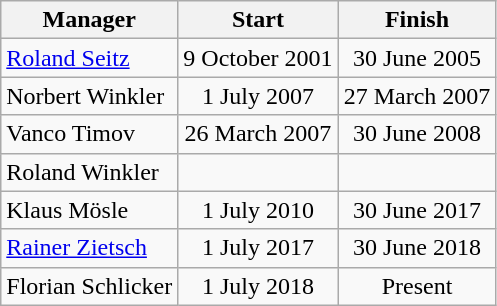<table class="wikitable">
<tr>
<th>Manager</th>
<th>Start</th>
<th>Finish</th>
</tr>
<tr align="center">
<td align="left"><a href='#'>Roland Seitz</a></td>
<td>9 October 2001</td>
<td>30 June 2005</td>
</tr>
<tr align="center">
<td align="left">Norbert Winkler</td>
<td>1 July 2007</td>
<td>27 March 2007</td>
</tr>
<tr align="center">
<td align="left">Vanco Timov</td>
<td>26 March 2007</td>
<td>30 June 2008</td>
</tr>
<tr align="center">
<td align="left">Roland Winkler</td>
<td></td>
<td></td>
</tr>
<tr align="center">
<td align="left">Klaus Mösle</td>
<td>1 July 2010</td>
<td>30 June 2017</td>
</tr>
<tr align="center">
<td align="left"><a href='#'>Rainer Zietsch</a></td>
<td>1 July 2017</td>
<td>30 June 2018</td>
</tr>
<tr align="center">
<td align="left">Florian Schlicker</td>
<td>1 July 2018</td>
<td>Present</td>
</tr>
</table>
